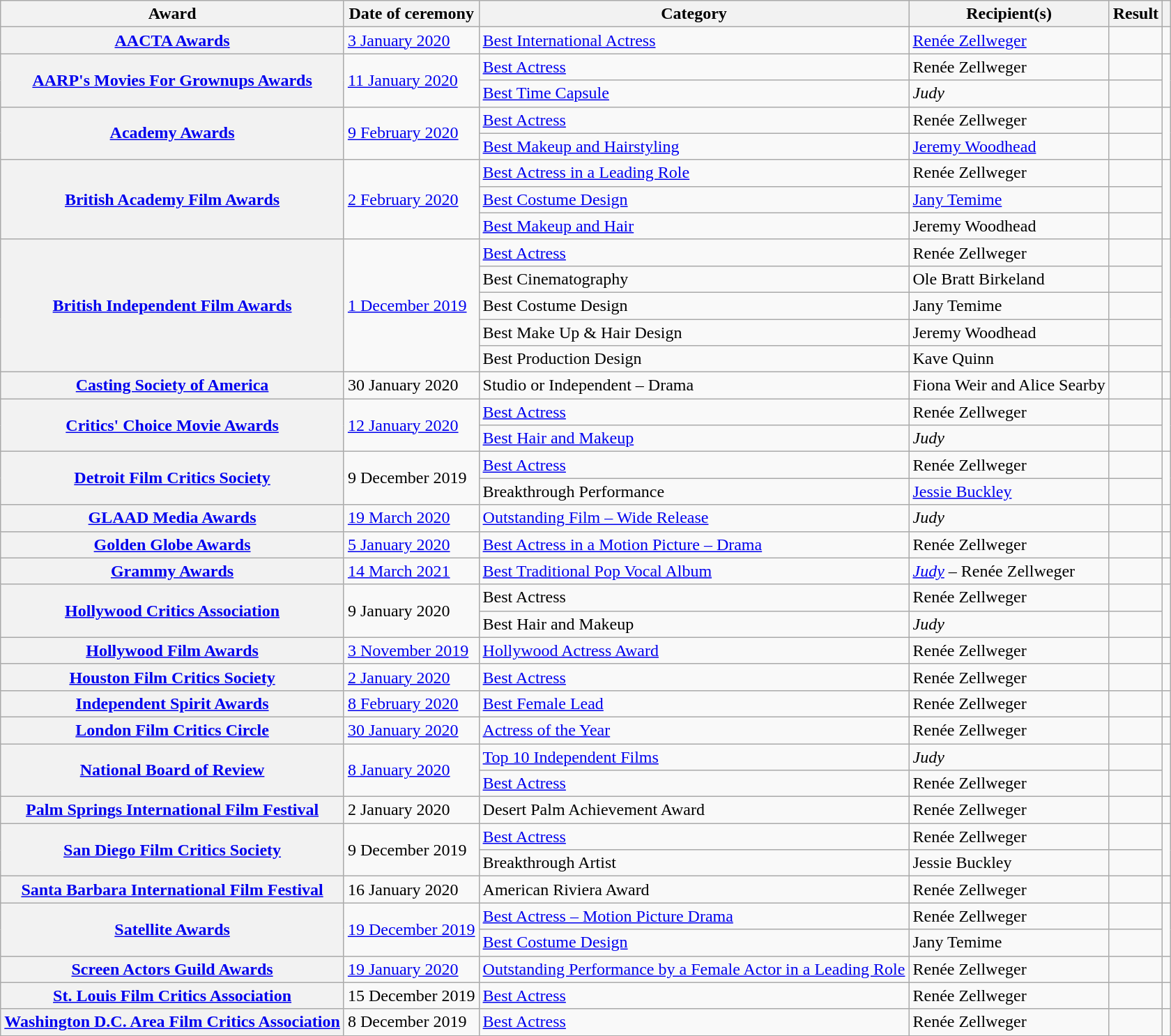<table class="wikitable plainrowheaders sortable">
<tr>
<th scope="col">Award</th>
<th scope="col">Date of ceremony</th>
<th scope="col">Category</th>
<th scope="col">Recipient(s)</th>
<th scope="col">Result</th>
<th scope="col" class="unsortable"></th>
</tr>
<tr>
<th scope="row"><a href='#'>AACTA Awards</a></th>
<td><a href='#'>3 January 2020</a></td>
<td><a href='#'>Best International Actress</a></td>
<td><a href='#'>Renée Zellweger</a></td>
<td></td>
<td style="text-align:center;"></td>
</tr>
<tr>
<th scope="row" rowspan="2"><a href='#'>AARP's Movies For Grownups Awards</a></th>
<td rowspan="2"><a href='#'>11 January 2020</a></td>
<td><a href='#'>Best Actress</a></td>
<td>Renée Zellweger</td>
<td></td>
<td rowspan="2" style="text-align:center;"></td>
</tr>
<tr>
<td><a href='#'>Best Time Capsule</a></td>
<td><em>Judy</em></td>
<td></td>
</tr>
<tr>
<th scope="row" rowspan="2"><a href='#'>Academy Awards</a></th>
<td rowspan="2"><a href='#'>9 February 2020</a></td>
<td><a href='#'>Best Actress</a></td>
<td>Renée Zellweger</td>
<td></td>
<td rowspan="2" style="text-align:center;"></td>
</tr>
<tr>
<td><a href='#'>Best Makeup and Hairstyling</a></td>
<td><a href='#'>Jeremy Woodhead</a></td>
<td></td>
</tr>
<tr>
<th scope="row" rowspan="3"><a href='#'>British Academy Film Awards</a></th>
<td rowspan="3"><a href='#'>2 February 2020</a></td>
<td><a href='#'>Best Actress in a Leading Role</a></td>
<td>Renée Zellweger</td>
<td></td>
<td rowspan="3" style="text-align:center;"></td>
</tr>
<tr>
<td><a href='#'>Best Costume Design</a></td>
<td><a href='#'>Jany Temime</a></td>
<td></td>
</tr>
<tr>
<td><a href='#'>Best Makeup and Hair</a></td>
<td>Jeremy Woodhead</td>
<td></td>
</tr>
<tr>
<th scope="row" rowspan="5"><a href='#'>British Independent Film Awards</a></th>
<td rowspan="5"><a href='#'>1 December 2019</a></td>
<td><a href='#'>Best Actress</a></td>
<td>Renée Zellweger</td>
<td></td>
<td rowspan="5" style="text-align:center;"></td>
</tr>
<tr>
<td>Best Cinematography</td>
<td>Ole Bratt Birkeland</td>
<td></td>
</tr>
<tr>
<td>Best Costume Design</td>
<td>Jany Temime</td>
<td></td>
</tr>
<tr>
<td>Best Make Up & Hair Design</td>
<td>Jeremy Woodhead</td>
<td></td>
</tr>
<tr>
<td>Best Production Design</td>
<td>Kave Quinn</td>
<td></td>
</tr>
<tr>
<th scope="row"><a href='#'>Casting Society of America</a></th>
<td>30 January 2020</td>
<td>Studio or Independent – Drama</td>
<td>Fiona Weir and Alice Searby</td>
<td></td>
<td style="text-align:center;"></td>
</tr>
<tr>
<th scope="row" rowspan="2"><a href='#'>Critics' Choice Movie Awards</a></th>
<td rowspan="2"><a href='#'>12 January 2020</a></td>
<td><a href='#'>Best Actress</a></td>
<td>Renée Zellweger</td>
<td></td>
<td rowspan="2" style="text-align:center;"></td>
</tr>
<tr>
<td><a href='#'>Best Hair and Makeup</a></td>
<td><em>Judy</em></td>
<td></td>
</tr>
<tr>
<th scope="row" rowspan="2"><a href='#'>Detroit Film Critics Society</a></th>
<td rowspan="2">9 December 2019</td>
<td><a href='#'>Best Actress</a></td>
<td>Renée Zellweger</td>
<td></td>
<td rowspan="2" style="text-align:center;"></td>
</tr>
<tr>
<td>Breakthrough Performance</td>
<td><a href='#'>Jessie Buckley</a></td>
<td></td>
</tr>
<tr>
<th scope="row"><a href='#'>GLAAD Media Awards</a></th>
<td><a href='#'>19 March 2020</a></td>
<td><a href='#'>Outstanding Film – Wide Release</a></td>
<td><em>Judy</em></td>
<td></td>
<td style="text-align:center;"></td>
</tr>
<tr>
<th scope="row"><a href='#'>Golden Globe Awards</a></th>
<td><a href='#'>5 January 2020</a></td>
<td><a href='#'>Best Actress in a Motion Picture – Drama</a></td>
<td>Renée Zellweger</td>
<td></td>
<td style="text-align:center;"></td>
</tr>
<tr>
<th scope="row"><a href='#'>Grammy Awards</a></th>
<td><a href='#'>14 March 2021</a></td>
<td><a href='#'>Best Traditional Pop Vocal Album</a></td>
<td><em><a href='#'>Judy</a></em> – Renée Zellweger</td>
<td></td>
<td style="text-align:center;"></td>
</tr>
<tr>
<th scope="row" rowspan="2"><a href='#'>Hollywood Critics Association</a></th>
<td rowspan="2">9 January 2020</td>
<td>Best Actress</td>
<td>Renée Zellweger</td>
<td></td>
<td rowspan="2" style="text-align:center;"></td>
</tr>
<tr>
<td>Best Hair and Makeup</td>
<td><em>Judy</em></td>
<td></td>
</tr>
<tr>
<th scope="row"><a href='#'>Hollywood Film Awards</a></th>
<td><a href='#'>3 November 2019</a></td>
<td><a href='#'>Hollywood Actress Award</a></td>
<td>Renée Zellweger</td>
<td></td>
<td style="text-align:center;"></td>
</tr>
<tr>
<th scope="row"><a href='#'>Houston Film Critics Society</a></th>
<td><a href='#'>2 January 2020</a></td>
<td><a href='#'>Best Actress</a></td>
<td>Renée Zellweger</td>
<td></td>
<td style="text-align:center;"></td>
</tr>
<tr>
<th scope="row"><a href='#'>Independent Spirit Awards</a></th>
<td><a href='#'>8 February 2020</a></td>
<td><a href='#'>Best Female Lead</a></td>
<td>Renée Zellweger</td>
<td></td>
<td style="text-align:center;"></td>
</tr>
<tr>
<th scope="row"><a href='#'>London Film Critics Circle</a></th>
<td><a href='#'>30 January 2020</a></td>
<td><a href='#'>Actress of the Year</a></td>
<td>Renée Zellweger</td>
<td></td>
<td style="text-align:center;"></td>
</tr>
<tr>
<th scope="row" rowspan="2"><a href='#'>National Board of Review</a></th>
<td rowspan="2"><a href='#'>8 January 2020</a></td>
<td><a href='#'>Top 10 Independent Films</a></td>
<td><em>Judy</em></td>
<td></td>
<td rowspan="2" style="text-align:center;"></td>
</tr>
<tr>
<td><a href='#'>Best Actress</a></td>
<td>Renée Zellweger</td>
<td></td>
</tr>
<tr>
<th scope="row"><a href='#'>Palm Springs International Film Festival</a></th>
<td>2 January 2020</td>
<td>Desert Palm Achievement Award</td>
<td>Renée Zellweger</td>
<td></td>
<td style="text-align:center;"></td>
</tr>
<tr>
<th scope="row" rowspan="2"><a href='#'>San Diego Film Critics Society</a></th>
<td rowspan="2">9 December 2019</td>
<td><a href='#'>Best Actress</a></td>
<td>Renée Zellweger</td>
<td></td>
<td rowspan="2" style="text-align:center;"></td>
</tr>
<tr>
<td>Breakthrough Artist</td>
<td>Jessie Buckley</td>
<td></td>
</tr>
<tr>
<th scope="row"><a href='#'>Santa Barbara International Film Festival</a></th>
<td>16 January 2020</td>
<td>American Riviera Award</td>
<td>Renée Zellweger</td>
<td></td>
<td style="text-align:center;"></td>
</tr>
<tr>
<th scope="row" rowspan="2"><a href='#'>Satellite Awards</a></th>
<td rowspan="2"><a href='#'>19 December 2019</a></td>
<td><a href='#'>Best Actress – Motion Picture Drama</a></td>
<td>Renée Zellweger</td>
<td></td>
<td rowspan="2" style="text-align:center;"></td>
</tr>
<tr>
<td><a href='#'>Best Costume Design</a></td>
<td>Jany Temime</td>
<td></td>
</tr>
<tr>
<th scope="row"><a href='#'>Screen Actors Guild Awards</a></th>
<td><a href='#'>19 January 2020</a></td>
<td><a href='#'>Outstanding Performance by a Female Actor in a Leading Role</a></td>
<td>Renée Zellweger</td>
<td></td>
<td style="text-align:center;"></td>
</tr>
<tr>
<th scope="row"><a href='#'>St. Louis Film Critics Association</a></th>
<td>15 December 2019</td>
<td><a href='#'>Best Actress</a></td>
<td>Renée Zellweger</td>
<td></td>
<td style="text-align:center;"></td>
</tr>
<tr>
<th scope="row"><a href='#'>Washington D.C. Area Film Critics Association</a></th>
<td>8 December 2019</td>
<td><a href='#'>Best Actress</a></td>
<td>Renée Zellweger</td>
<td></td>
<td style="text-align:center;"></td>
</tr>
</table>
